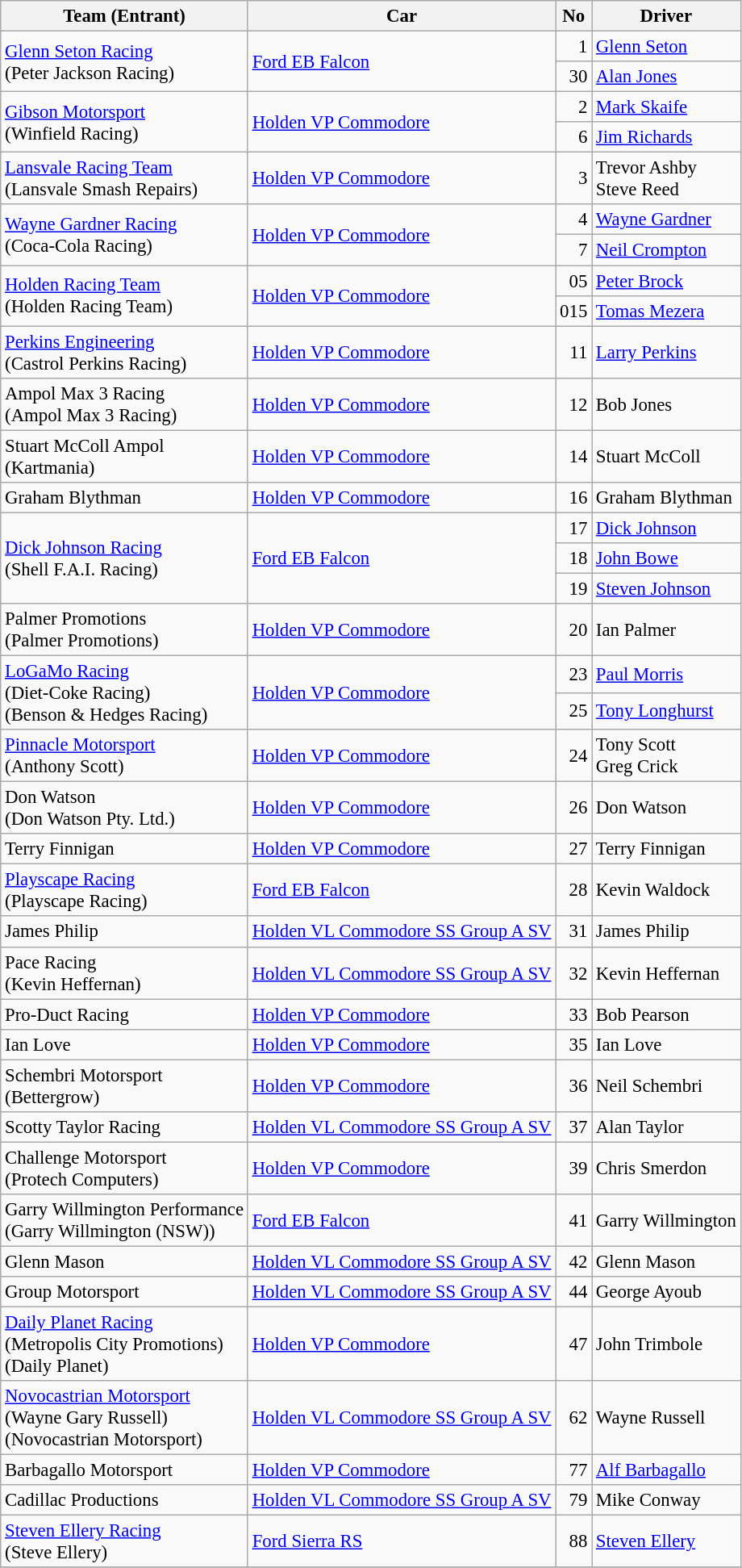<table class="wikitable" style="font-size: 95%;">
<tr>
<th>Team (Entrant)</th>
<th>Car</th>
<th>No</th>
<th>Driver</th>
</tr>
<tr>
<td rowspan=2><a href='#'>Glenn Seton Racing</a> <br> (Peter Jackson Racing)</td>
<td rowspan=2><a href='#'>Ford EB Falcon</a></td>
<td align="right">1</td>
<td> <a href='#'>Glenn Seton</a></td>
</tr>
<tr>
<td align="right">30</td>
<td> <a href='#'>Alan Jones</a></td>
</tr>
<tr>
<td rowspan=2><a href='#'>Gibson Motorsport</a> <br>(Winfield Racing)</td>
<td rowspan=2><a href='#'>Holden VP Commodore</a></td>
<td align="right">2</td>
<td> <a href='#'>Mark Skaife</a></td>
</tr>
<tr>
<td align="right">6</td>
<td> <a href='#'>Jim Richards</a></td>
</tr>
<tr>
<td><a href='#'>Lansvale Racing Team</a> <br> (Lansvale Smash Repairs)</td>
<td><a href='#'>Holden VP Commodore</a></td>
<td align="right">3</td>
<td> Trevor Ashby<br> Steve Reed</td>
</tr>
<tr>
<td rowspan=2><a href='#'>Wayne Gardner Racing</a> <br> (Coca-Cola Racing)</td>
<td rowspan=2><a href='#'>Holden VP Commodore</a></td>
<td align="right">4</td>
<td> <a href='#'>Wayne Gardner</a></td>
</tr>
<tr>
<td align="right">7</td>
<td> <a href='#'>Neil Crompton</a></td>
</tr>
<tr>
<td rowspan=2><a href='#'>Holden Racing Team</a> <br> (Holden Racing Team)</td>
<td rowspan=2><a href='#'>Holden VP Commodore</a></td>
<td align="right">05</td>
<td> <a href='#'>Peter Brock</a></td>
</tr>
<tr>
<td align="right">015</td>
<td> <a href='#'>Tomas Mezera</a></td>
</tr>
<tr>
<td><a href='#'>Perkins Engineering</a> <br> (Castrol Perkins Racing)</td>
<td><a href='#'>Holden VP Commodore</a></td>
<td align="right">11</td>
<td> <a href='#'>Larry Perkins</a></td>
</tr>
<tr>
<td>Ampol Max 3 Racing <br> (Ampol Max 3 Racing)</td>
<td><a href='#'>Holden VP Commodore</a></td>
<td align="right">12</td>
<td> Bob Jones</td>
</tr>
<tr>
<td>Stuart McColl Ampol <br> (Kartmania)</td>
<td><a href='#'>Holden VP Commodore</a></td>
<td align="right">14</td>
<td> Stuart McColl</td>
</tr>
<tr>
<td>Graham Blythman</td>
<td><a href='#'>Holden VP Commodore</a></td>
<td align="right">16</td>
<td> Graham Blythman</td>
</tr>
<tr>
<td rowspan=3><a href='#'>Dick Johnson Racing</a> <br> (Shell F.A.I. Racing)</td>
<td rowspan=3><a href='#'>Ford EB Falcon</a></td>
<td align="right">17</td>
<td> <a href='#'>Dick Johnson</a></td>
</tr>
<tr>
<td align="right">18</td>
<td> <a href='#'>John Bowe</a></td>
</tr>
<tr>
<td align="right">19</td>
<td> <a href='#'>Steven Johnson</a></td>
</tr>
<tr>
<td>Palmer Promotions <br> (Palmer Promotions)</td>
<td><a href='#'>Holden VP Commodore</a></td>
<td align="right">20</td>
<td> Ian Palmer</td>
</tr>
<tr>
<td rowspan=2><a href='#'>LoGaMo Racing</a>  <br> (Diet-Coke Racing) <br> (Benson & Hedges Racing)</td>
<td rowspan=2><a href='#'>Holden VP Commodore</a></td>
<td align="right">23</td>
<td> <a href='#'>Paul Morris</a></td>
</tr>
<tr>
<td align="right">25</td>
<td> <a href='#'>Tony Longhurst</a></td>
</tr>
<tr>
<td><a href='#'>Pinnacle Motorsport</a> <br> (Anthony Scott)</td>
<td><a href='#'>Holden VP Commodore</a></td>
<td align="right">24</td>
<td> Tony Scott<br> Greg Crick</td>
</tr>
<tr>
<td>Don Watson <br> (Don Watson Pty. Ltd.)</td>
<td><a href='#'>Holden VP Commodore</a></td>
<td align="right">26</td>
<td> Don Watson</td>
</tr>
<tr>
<td>Terry Finnigan</td>
<td><a href='#'>Holden VP Commodore</a></td>
<td align="right">27</td>
<td> Terry Finnigan</td>
</tr>
<tr>
<td><a href='#'>Playscape Racing</a> <br> (Playscape Racing)</td>
<td><a href='#'>Ford EB Falcon</a></td>
<td align="right">28</td>
<td> Kevin Waldock</td>
</tr>
<tr>
<td>James Philip</td>
<td><a href='#'>Holden VL Commodore SS Group A SV</a></td>
<td align="right">31</td>
<td> James Philip</td>
</tr>
<tr>
<td>Pace Racing <br> (Kevin Heffernan)</td>
<td><a href='#'>Holden VL Commodore SS Group A SV</a></td>
<td align="right">32</td>
<td> Kevin Heffernan</td>
</tr>
<tr>
<td>Pro-Duct Racing</td>
<td><a href='#'>Holden VP Commodore</a></td>
<td align="right">33</td>
<td> Bob Pearson</td>
</tr>
<tr>
<td>Ian Love</td>
<td><a href='#'>Holden VP Commodore</a></td>
<td align="right">35</td>
<td> Ian Love</td>
</tr>
<tr>
<td>Schembri Motorsport <br> (Bettergrow)</td>
<td><a href='#'>Holden VP Commodore</a></td>
<td align="right">36</td>
<td> Neil Schembri</td>
</tr>
<tr>
<td>Scotty Taylor Racing</td>
<td><a href='#'>Holden VL Commodore SS Group A SV</a></td>
<td align="right">37</td>
<td> Alan Taylor</td>
</tr>
<tr>
<td>Challenge Motorsport <br> (Protech Computers)</td>
<td><a href='#'>Holden VP Commodore</a></td>
<td align="right">39</td>
<td> Chris Smerdon</td>
</tr>
<tr>
<td>Garry Willmington Performance <br> (Garry Willmington (NSW))</td>
<td><a href='#'>Ford EB Falcon</a></td>
<td align="right">41</td>
<td> Garry Willmington</td>
</tr>
<tr>
<td>Glenn Mason</td>
<td><a href='#'>Holden VL Commodore SS Group A SV</a></td>
<td align="right">42</td>
<td> Glenn Mason</td>
</tr>
<tr>
<td>Group Motorsport</td>
<td><a href='#'>Holden VL Commodore SS Group A SV</a></td>
<td align="right">44</td>
<td> George Ayoub</td>
</tr>
<tr>
<td><a href='#'>Daily Planet Racing</a> <br> (Metropolis City Promotions) <br> (Daily Planet)</td>
<td><a href='#'>Holden VP Commodore</a></td>
<td align="right">47</td>
<td> John Trimbole</td>
</tr>
<tr>
<td><a href='#'>Novocastrian Motorsport</a> <br> (Wayne Gary Russell) <br> (Novocastrian Motorsport)</td>
<td><a href='#'>Holden VL Commodore SS Group A SV</a></td>
<td align="right">62</td>
<td> Wayne Russell</td>
</tr>
<tr>
<td>Barbagallo Motorsport</td>
<td><a href='#'>Holden VP Commodore</a></td>
<td align="right">77</td>
<td> <a href='#'>Alf Barbagallo</a></td>
</tr>
<tr>
<td>Cadillac Productions</td>
<td><a href='#'>Holden VL Commodore SS Group A SV</a></td>
<td align="right">79</td>
<td> Mike Conway</td>
</tr>
<tr>
<td><a href='#'>Steven Ellery Racing</a> <br> (Steve Ellery)</td>
<td><a href='#'>Ford Sierra RS</a></td>
<td align="right">88</td>
<td> <a href='#'>Steven Ellery</a></td>
</tr>
<tr>
</tr>
</table>
